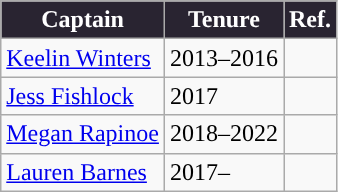<table class="wikitable" style="text-align:left;">
<tr>
<th style="background:#292431; color:#FFFFFF; ">Captain</th>
<th style="background:#292431; color:#FFFFFF; ">Tenure</th>
<th style="background:#292431; color:#FFFFFF; ">Ref.</th>
</tr>
<tr>
<td> <a href='#'>Keelin Winters</a></td>
<td>2013–2016</td>
<td></td>
</tr>
<tr>
<td> <a href='#'>Jess Fishlock</a></td>
<td>2017</td>
<td></td>
</tr>
<tr>
<td> <a href='#'>Megan Rapinoe</a></td>
<td>2018–2022</td>
<td></td>
</tr>
<tr>
<td> <a href='#'>Lauren Barnes</a></td>
<td>2017–</td>
<td></td>
</tr>
</table>
